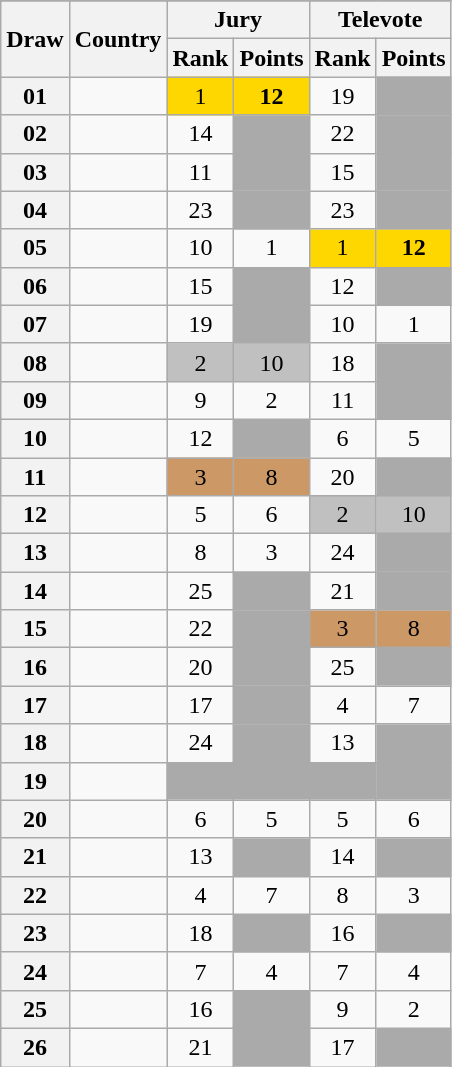<table class="sortable wikitable collapsible plainrowheaders" style="text-align:center;">
<tr>
</tr>
<tr>
<th scope="col" rowspan="2">Draw</th>
<th scope="col" rowspan="2">Country</th>
<th scope="col" colspan="2">Jury</th>
<th scope="col" colspan="2">Televote</th>
</tr>
<tr>
<th scope="col">Rank</th>
<th scope="col">Points</th>
<th scope="col">Rank</th>
<th scope="col">Points</th>
</tr>
<tr>
<th scope="row" style="text-align:center;">01</th>
<td style="text-align:left;"></td>
<td style="background:gold;">1</td>
<td style="background:gold;"><strong>12</strong></td>
<td>19</td>
<td style="background:#AAAAAA;"></td>
</tr>
<tr>
<th scope="row" style="text-align:center;">02</th>
<td style="text-align:left;"></td>
<td>14</td>
<td style="background:#AAAAAA;"></td>
<td>22</td>
<td style="background:#AAAAAA;"></td>
</tr>
<tr>
<th scope="row" style="text-align:center;">03</th>
<td style="text-align:left;"></td>
<td>11</td>
<td style="background:#AAAAAA;"></td>
<td>15</td>
<td style="background:#AAAAAA;"></td>
</tr>
<tr>
<th scope="row" style="text-align:center;">04</th>
<td style="text-align:left;"></td>
<td>23</td>
<td style="background:#AAAAAA;"></td>
<td>23</td>
<td style="background:#AAAAAA;"></td>
</tr>
<tr>
<th scope="row" style="text-align:center;">05</th>
<td style="text-align:left;"></td>
<td>10</td>
<td>1</td>
<td style="background:gold;">1</td>
<td style="background:gold;"><strong>12</strong></td>
</tr>
<tr>
<th scope="row" style="text-align:center;">06</th>
<td style="text-align:left;"></td>
<td>15</td>
<td style="background:#AAAAAA;"></td>
<td>12</td>
<td style="background:#AAAAAA;"></td>
</tr>
<tr>
<th scope="row" style="text-align:center;">07</th>
<td style="text-align:left;"></td>
<td>19</td>
<td style="background:#AAAAAA;"></td>
<td>10</td>
<td>1</td>
</tr>
<tr>
<th scope="row" style="text-align:center;">08</th>
<td style="text-align:left;"></td>
<td style="background:silver;">2</td>
<td style="background:silver;">10</td>
<td>18</td>
<td style="background:#AAAAAA;"></td>
</tr>
<tr>
<th scope="row" style="text-align:center;">09</th>
<td style="text-align:left;"></td>
<td>9</td>
<td>2</td>
<td>11</td>
<td style="background:#AAAAAA;"></td>
</tr>
<tr>
<th scope="row" style="text-align:center;">10</th>
<td style="text-align:left;"></td>
<td>12</td>
<td style="background:#AAAAAA;"></td>
<td>6</td>
<td>5</td>
</tr>
<tr>
<th scope="row" style="text-align:center;">11</th>
<td style="text-align:left;"></td>
<td style="background:#CC9966;">3</td>
<td style="background:#CC9966;">8</td>
<td>20</td>
<td style="background:#AAAAAA;"></td>
</tr>
<tr>
<th scope="row" style="text-align:center;">12</th>
<td style="text-align:left;"></td>
<td>5</td>
<td>6</td>
<td style="background:silver;">2</td>
<td style="background:silver;">10</td>
</tr>
<tr>
<th scope="row" style="text-align:center;">13</th>
<td style="text-align:left;"></td>
<td>8</td>
<td>3</td>
<td>24</td>
<td style="background:#AAAAAA;"></td>
</tr>
<tr>
<th scope="row" style="text-align:center;">14</th>
<td style="text-align:left;"></td>
<td>25</td>
<td style="background:#AAAAAA;"></td>
<td>21</td>
<td style="background:#AAAAAA;"></td>
</tr>
<tr>
<th scope="row" style="text-align:center;">15</th>
<td style="text-align:left;"></td>
<td>22</td>
<td style="background:#AAAAAA;"></td>
<td style="background:#CC9966;">3</td>
<td style="background:#CC9966;">8</td>
</tr>
<tr>
<th scope="row" style="text-align:center;">16</th>
<td style="text-align:left;"></td>
<td>20</td>
<td style="background:#AAAAAA;"></td>
<td>25</td>
<td style="background:#AAAAAA;"></td>
</tr>
<tr>
<th scope="row" style="text-align:center;">17</th>
<td style="text-align:left;"></td>
<td>17</td>
<td style="background:#AAAAAA;"></td>
<td>4</td>
<td>7</td>
</tr>
<tr>
<th scope="row" style="text-align:center;">18</th>
<td style="text-align:left;"></td>
<td>24</td>
<td style="background:#AAAAAA;"></td>
<td>13</td>
<td style="background:#AAAAAA;"></td>
</tr>
<tr class="sortbottom">
<th scope="row" style="text-align:center;">19</th>
<td style="text-align:left;"></td>
<td style="background:#AAAAAA;"></td>
<td style="background:#AAAAAA;"></td>
<td style="background:#AAAAAA;"></td>
<td style="background:#AAAAAA;"></td>
</tr>
<tr>
<th scope="row" style="text-align:center;">20</th>
<td style="text-align:left;"></td>
<td>6</td>
<td>5</td>
<td>5</td>
<td>6</td>
</tr>
<tr>
<th scope="row" style="text-align:center;">21</th>
<td style="text-align:left;"></td>
<td>13</td>
<td style="background:#AAAAAA;"></td>
<td>14</td>
<td style="background:#AAAAAA;"></td>
</tr>
<tr>
<th scope="row" style="text-align:center;">22</th>
<td style="text-align:left;"></td>
<td>4</td>
<td>7</td>
<td>8</td>
<td>3</td>
</tr>
<tr>
<th scope="row" style="text-align:center;">23</th>
<td style="text-align:left;"></td>
<td>18</td>
<td style="background:#AAAAAA;"></td>
<td>16</td>
<td style="background:#AAAAAA;"></td>
</tr>
<tr>
<th scope="row" style="text-align:center;">24</th>
<td style="text-align:left;"></td>
<td>7</td>
<td>4</td>
<td>7</td>
<td>4</td>
</tr>
<tr>
<th scope="row" style="text-align:center;">25</th>
<td style="text-align:left;"></td>
<td>16</td>
<td style="background:#AAAAAA;"></td>
<td>9</td>
<td>2</td>
</tr>
<tr>
<th scope="row" style="text-align:center;">26</th>
<td style="text-align:left;"></td>
<td>21</td>
<td style="background:#AAAAAA;"></td>
<td>17</td>
<td style="background:#AAAAAA;"></td>
</tr>
</table>
